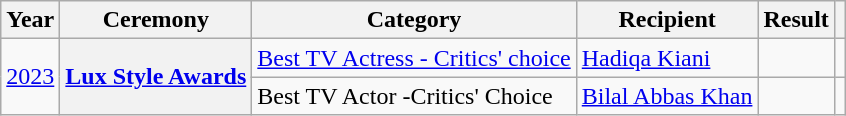<table class="wikitable plainrowheaders">
<tr>
<th>Year</th>
<th>Ceremony</th>
<th>Category</th>
<th>Recipient</th>
<th>Result</th>
<th></th>
</tr>
<tr>
<td rowspan="2"><a href='#'>2023</a></td>
<th scope="row" rowspan="7"><a href='#'>Lux Style Awards</a></th>
<td><a href='#'>Best TV Actress - Critics' choice</a></td>
<td><a href='#'>Hadiqa Kiani</a></td>
<td></td>
<td></td>
</tr>
<tr>
<td>Best TV Actor -Critics' Choice</td>
<td><a href='#'>Bilal Abbas Khan</a></td>
<td></td>
<td></td>
</tr>
</table>
